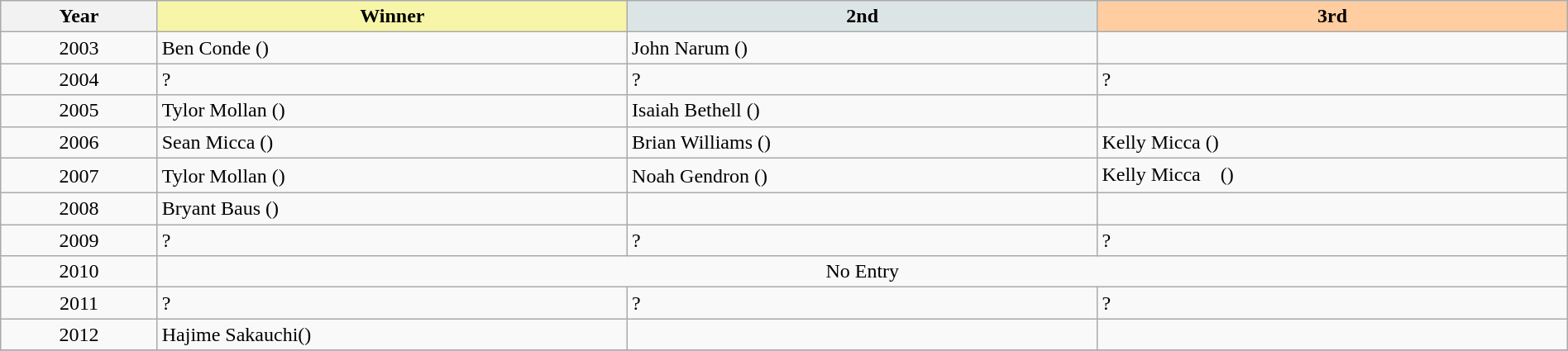<table class="wikitable" width=100%>
<tr>
<th width=10%>Year</th>
<th style="background-color: #F7F6A8;" width=30%>Winner</th>
<th style="background-color: #DCE5E5;" width=30%>2nd</th>
<th style="background-color: #FFCDA0;" width=30%>3rd</th>
</tr>
<tr>
<td align=center>2003 </td>
<td>Ben Conde ()</td>
<td>John Narum ()</td>
<td></td>
</tr>
<tr>
<td align=center>2004 </td>
<td>?</td>
<td>?</td>
<td>?</td>
</tr>
<tr>
<td align=center>2005 </td>
<td>Tylor Mollan ()</td>
<td>Isaiah Bethell ()</td>
<td></td>
</tr>
<tr>
<td align=center>2006 </td>
<td>Sean Micca ()</td>
<td>Brian Williams ()</td>
<td>Kelly Micca ()</td>
</tr>
<tr>
<td align=center>2007 </td>
<td>Tylor Mollan ()</td>
<td>Noah Gendron ()</td>
<td>Kelly Micca　()</td>
</tr>
<tr>
<td align=center>2008 </td>
<td>Bryant Baus ()</td>
<td></td>
<td></td>
</tr>
<tr>
<td align=center>2009</td>
<td>?</td>
<td>?</td>
<td>?</td>
</tr>
<tr>
<td align=center>2010 </td>
<td align=center colspan="3">No Entry</td>
</tr>
<tr>
<td align=center>2011</td>
<td>?</td>
<td>?</td>
<td>?</td>
</tr>
<tr>
<td align=center>2012 </td>
<td>Hajime Sakauchi()</td>
<td></td>
<td></td>
</tr>
<tr>
</tr>
</table>
